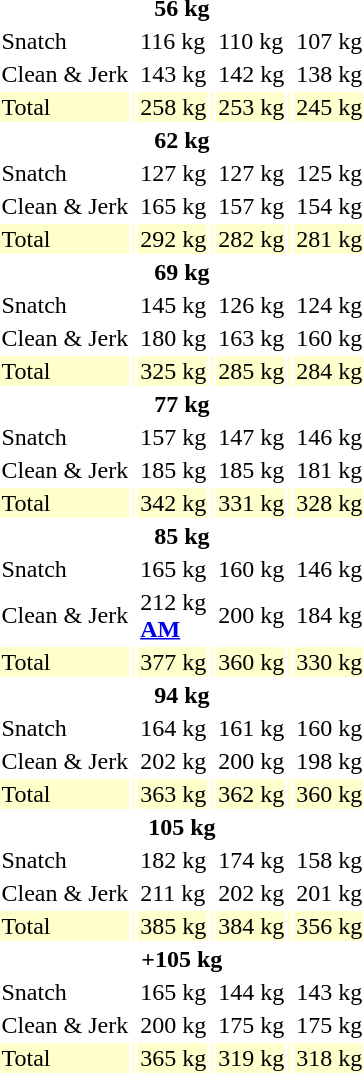<table>
<tr>
<th colspan=7>56 kg</th>
</tr>
<tr>
<td>Snatch</td>
<td></td>
<td>116 kg</td>
<td></td>
<td>110 kg</td>
<td></td>
<td>107 kg</td>
</tr>
<tr>
<td>Clean & Jerk</td>
<td></td>
<td>143 kg</td>
<td></td>
<td>142 kg</td>
<td></td>
<td>138 kg</td>
</tr>
<tr bgcolor=ffffcc>
<td>Total</td>
<td></td>
<td>258 kg</td>
<td></td>
<td>253 kg</td>
<td></td>
<td>245 kg</td>
</tr>
<tr>
<th colspan=7>62 kg</th>
</tr>
<tr>
<td>Snatch</td>
<td></td>
<td>127 kg</td>
<td></td>
<td>127 kg</td>
<td></td>
<td>125 kg</td>
</tr>
<tr>
<td>Clean & Jerk</td>
<td></td>
<td>165 kg</td>
<td></td>
<td>157 kg</td>
<td></td>
<td>154 kg</td>
</tr>
<tr bgcolor=ffffcc>
<td>Total</td>
<td></td>
<td>292 kg</td>
<td></td>
<td>282 kg</td>
<td></td>
<td>281 kg</td>
</tr>
<tr>
<th colspan=7>69 kg</th>
</tr>
<tr>
<td>Snatch</td>
<td></td>
<td>145 kg</td>
<td></td>
<td>126 kg</td>
<td></td>
<td>124 kg</td>
</tr>
<tr>
<td>Clean & Jerk</td>
<td></td>
<td>180 kg</td>
<td></td>
<td>163 kg</td>
<td></td>
<td>160 kg</td>
</tr>
<tr bgcolor=ffffcc>
<td>Total</td>
<td></td>
<td>325 kg</td>
<td></td>
<td>285 kg</td>
<td></td>
<td>284 kg</td>
</tr>
<tr>
<th colspan=7>77 kg</th>
</tr>
<tr>
<td>Snatch</td>
<td></td>
<td>157 kg</td>
<td></td>
<td>147 kg</td>
<td></td>
<td>146 kg</td>
</tr>
<tr>
<td>Clean & Jerk</td>
<td></td>
<td>185 kg</td>
<td></td>
<td>185 kg</td>
<td></td>
<td>181 kg</td>
</tr>
<tr bgcolor=ffffcc>
<td>Total</td>
<td></td>
<td>342 kg</td>
<td></td>
<td>331 kg</td>
<td></td>
<td>328 kg</td>
</tr>
<tr>
<th colspan=7>85 kg</th>
</tr>
<tr>
<td>Snatch</td>
<td></td>
<td>165 kg</td>
<td></td>
<td>160 kg</td>
<td></td>
<td>146 kg</td>
</tr>
<tr>
<td>Clean & Jerk</td>
<td></td>
<td>212 kg<br><strong><a href='#'>AM</a></strong></td>
<td></td>
<td>200 kg</td>
<td></td>
<td>184 kg</td>
</tr>
<tr bgcolor=ffffcc>
<td>Total</td>
<td></td>
<td>377 kg</td>
<td></td>
<td>360 kg</td>
<td></td>
<td>330 kg</td>
</tr>
<tr>
<th colspan=7>94 kg</th>
</tr>
<tr>
<td>Snatch</td>
<td></td>
<td>164 kg</td>
<td></td>
<td>161 kg</td>
<td></td>
<td>160 kg</td>
</tr>
<tr>
<td>Clean & Jerk</td>
<td></td>
<td>202 kg</td>
<td></td>
<td>200 kg</td>
<td></td>
<td>198 kg</td>
</tr>
<tr bgcolor=ffffcc>
<td>Total</td>
<td></td>
<td>363 kg</td>
<td></td>
<td>362 kg</td>
<td></td>
<td>360 kg</td>
</tr>
<tr>
<th colspan=7>105 kg</th>
</tr>
<tr>
<td>Snatch</td>
<td></td>
<td>182 kg</td>
<td></td>
<td>174 kg</td>
<td></td>
<td>158 kg</td>
</tr>
<tr>
<td>Clean & Jerk</td>
<td></td>
<td>211 kg</td>
<td></td>
<td>202 kg</td>
<td></td>
<td>201 kg</td>
</tr>
<tr bgcolor=ffffcc>
<td>Total</td>
<td></td>
<td>385 kg</td>
<td></td>
<td>384 kg</td>
<td></td>
<td>356 kg</td>
</tr>
<tr>
<th colspan=7>+105 kg</th>
</tr>
<tr>
<td>Snatch</td>
<td></td>
<td>165 kg</td>
<td></td>
<td>144 kg</td>
<td></td>
<td>143 kg</td>
</tr>
<tr>
<td>Clean & Jerk</td>
<td></td>
<td>200 kg</td>
<td></td>
<td>175 kg</td>
<td></td>
<td>175 kg</td>
</tr>
<tr bgcolor=ffffcc>
<td>Total</td>
<td></td>
<td>365 kg</td>
<td></td>
<td>319 kg</td>
<td></td>
<td>318 kg</td>
</tr>
</table>
